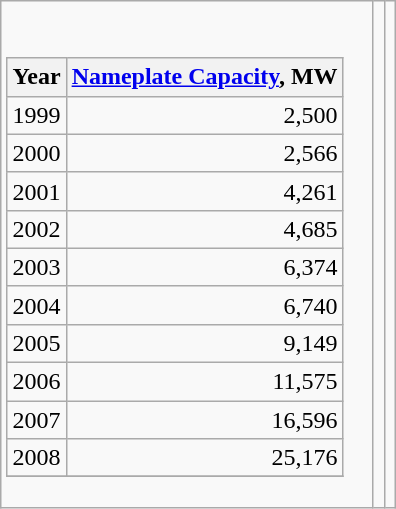<table class="wikitable">
<tr>
<td><br><table class="wikitable">
<tr>
<th>Year</th>
<th><a href='#'>Nameplate Capacity</a>, MW</th>
</tr>
<tr>
<td>1999</td>
<td align=right>2,500</td>
</tr>
<tr>
<td align=right>2000</td>
<td align=right>2,566</td>
</tr>
<tr>
<td>2001</td>
<td align=right>4,261</td>
</tr>
<tr>
<td>2002</td>
<td align=right>4,685</td>
</tr>
<tr>
<td>2003</td>
<td align=right>6,374</td>
</tr>
<tr>
<td>2004</td>
<td align=right>6,740</td>
</tr>
<tr>
<td>2005</td>
<td align=right>9,149</td>
</tr>
<tr>
<td>2006</td>
<td align=right>11,575</td>
</tr>
<tr>
<td>2007</td>
<td align=right>16,596</td>
</tr>
<tr>
<td>2008</td>
<td align=right>25,176</td>
</tr>
<tr>
</tr>
</table>
</td>
<td><br></td>
<td><br></td>
</tr>
</table>
